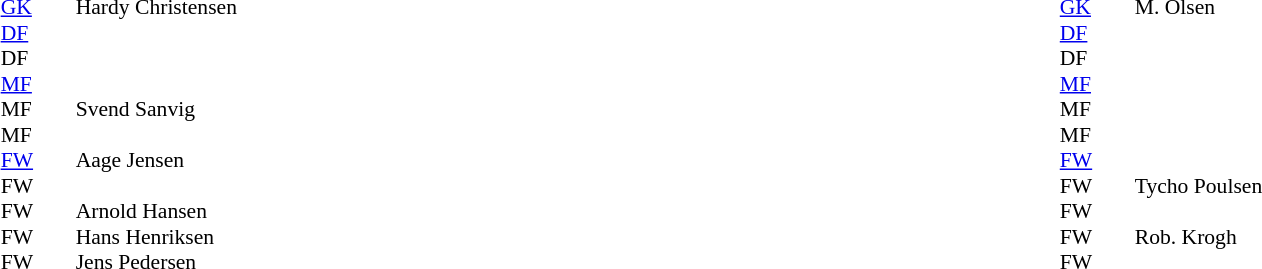<table width="100%">
<tr>
<td valign="top" align="center" width="40%"><br><table style="font-size:90%; margin:auto" cellspacing="0" cellpadding="0">
<tr>
<th width=25></th>
<th width=25></th>
</tr>
<tr>
<td><a href='#'>GK</a></td>
<td></td>
<td>Hardy Christensen</td>
</tr>
<tr>
<td><a href='#'>DF</a></td>
<td></td>
<td></td>
</tr>
<tr>
<td>DF</td>
<td></td>
<td></td>
</tr>
<tr>
<td><a href='#'>MF</a></td>
<td></td>
<td></td>
</tr>
<tr>
<td>MF</td>
<td></td>
<td>Svend Sanvig</td>
</tr>
<tr>
<td>MF</td>
<td></td>
<td></td>
</tr>
<tr>
<td><a href='#'>FW</a></td>
<td></td>
<td>Aage Jensen</td>
</tr>
<tr>
<td>FW</td>
<td></td>
<td></td>
</tr>
<tr>
<td>FW</td>
<td></td>
<td>Arnold Hansen</td>
</tr>
<tr>
<td>FW</td>
<td></td>
<td>Hans Henriksen</td>
</tr>
<tr>
<td>FW</td>
<td></td>
<td>Jens Pedersen</td>
</tr>
</table>
</td>
<td valign="top" width="10%"></td>
<td valign="top" width="50%"><br><table style="font-size:90%; margin:auto" cellspacing="0" cellpadding="0">
<tr>
<th width=25></th>
<th width=25></th>
</tr>
<tr>
<td><a href='#'>GK</a></td>
<td></td>
<td>M. Olsen</td>
</tr>
<tr>
<td><a href='#'>DF</a></td>
<td></td>
<td></td>
</tr>
<tr>
<td>DF</td>
<td></td>
<td></td>
</tr>
<tr>
<td><a href='#'>MF</a></td>
<td></td>
<td></td>
</tr>
<tr>
<td>MF</td>
<td></td>
<td></td>
</tr>
<tr>
<td>MF</td>
<td></td>
<td></td>
</tr>
<tr>
<td><a href='#'>FW</a></td>
<td></td>
<td></td>
</tr>
<tr>
<td>FW</td>
<td></td>
<td>Tycho Poulsen</td>
</tr>
<tr>
<td>FW</td>
<td></td>
<td></td>
</tr>
<tr>
<td>FW</td>
<td></td>
<td>Rob. Krogh</td>
</tr>
<tr>
<td>FW</td>
<td></td>
<td></td>
</tr>
</table>
</td>
</tr>
</table>
